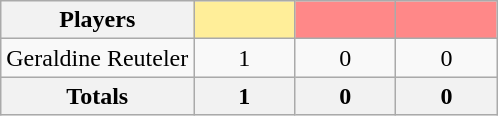<table class="wikitable" style="text-align:center;">
<tr style="text-align:center;">
<th>Players</th>
<th style="width:60px; background:#fe9;"></th>
<th style="width:60px; background:#ff8888;"></th>
<th style="width:60px; background:#ff8888;"></th>
</tr>
<tr>
<td>Geraldine Reuteler</td>
<td>1</td>
<td>0</td>
<td>0</td>
</tr>
<tr>
<th>Totals</th>
<th>1</th>
<th>0</th>
<th>0</th>
</tr>
</table>
